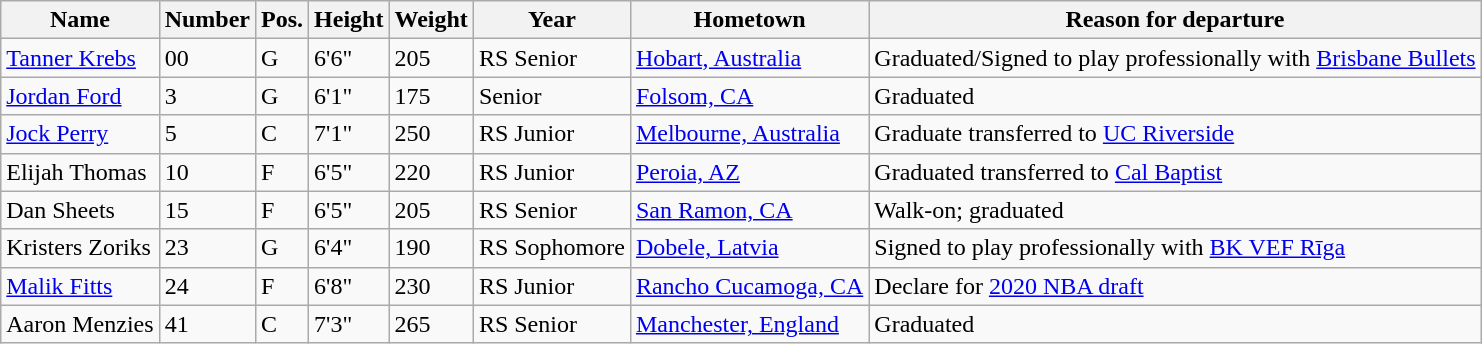<table class="wikitable sortable" border="1">
<tr>
<th>Name</th>
<th>Number</th>
<th>Pos.</th>
<th>Height</th>
<th>Weight</th>
<th>Year</th>
<th>Hometown</th>
<th class="unsortable">Reason for departure</th>
</tr>
<tr>
<td><a href='#'>Tanner Krebs</a></td>
<td>00</td>
<td>G</td>
<td>6'6"</td>
<td>205</td>
<td>RS Senior</td>
<td><a href='#'>Hobart, Australia</a></td>
<td>Graduated/Signed to play professionally with <a href='#'>Brisbane Bullets</a></td>
</tr>
<tr>
<td><a href='#'>Jordan Ford</a></td>
<td>3</td>
<td>G</td>
<td>6'1"</td>
<td>175</td>
<td>Senior</td>
<td><a href='#'>Folsom, CA</a></td>
<td>Graduated</td>
</tr>
<tr>
<td><a href='#'>Jock Perry</a></td>
<td>5</td>
<td>C</td>
<td>7'1"</td>
<td>250</td>
<td>RS Junior</td>
<td><a href='#'>Melbourne, Australia</a></td>
<td>Graduate transferred to <a href='#'>UC Riverside</a></td>
</tr>
<tr>
<td>Elijah Thomas</td>
<td>10</td>
<td>F</td>
<td>6'5"</td>
<td>220</td>
<td>RS Junior</td>
<td><a href='#'>Peroia, AZ</a></td>
<td>Graduated transferred to <a href='#'>Cal Baptist</a></td>
</tr>
<tr>
<td>Dan Sheets</td>
<td>15</td>
<td>F</td>
<td>6'5"</td>
<td>205</td>
<td>RS Senior</td>
<td><a href='#'>San Ramon, CA</a></td>
<td>Walk-on; graduated</td>
</tr>
<tr>
<td>Kristers Zoriks</td>
<td>23</td>
<td>G</td>
<td>6'4"</td>
<td>190</td>
<td>RS Sophomore</td>
<td><a href='#'>Dobele, Latvia</a></td>
<td>Signed to play professionally with <a href='#'>BK VEF Rīga</a></td>
</tr>
<tr>
<td><a href='#'>Malik Fitts</a></td>
<td>24</td>
<td>F</td>
<td>6'8"</td>
<td>230</td>
<td>RS Junior</td>
<td><a href='#'>Rancho Cucamoga, CA</a></td>
<td>Declare for <a href='#'>2020 NBA draft</a></td>
</tr>
<tr>
<td>Aaron Menzies</td>
<td>41</td>
<td>C</td>
<td>7'3"</td>
<td>265</td>
<td>RS Senior</td>
<td><a href='#'>Manchester, England</a></td>
<td>Graduated</td>
</tr>
</table>
